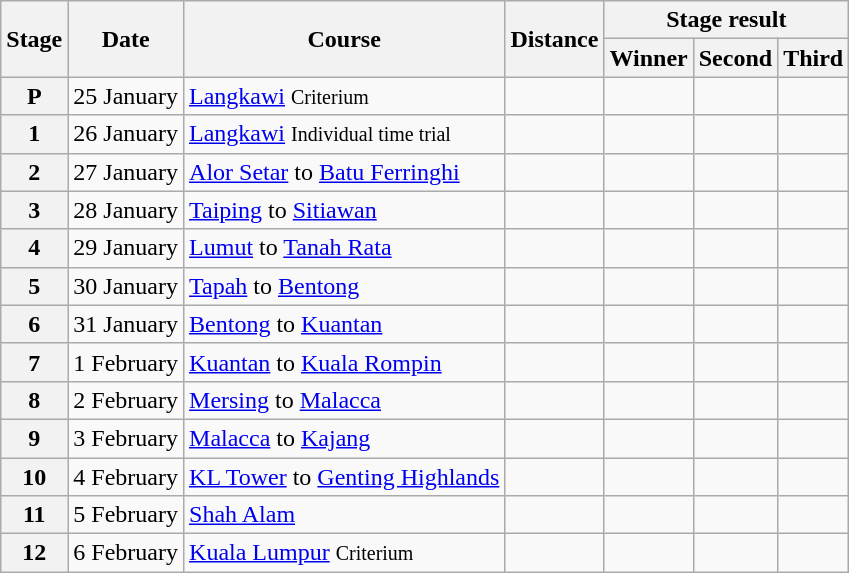<table class=wikitable>
<tr>
<th rowspan=2>Stage</th>
<th rowspan=2>Date</th>
<th rowspan=2>Course</th>
<th rowspan=2>Distance</th>
<th colspan=3>Stage result</th>
</tr>
<tr>
<th>Winner</th>
<th>Second</th>
<th>Third</th>
</tr>
<tr>
<th>P</th>
<td>25 January</td>
<td><a href='#'>Langkawi</a> <small>Criterium</small></td>
<td align=center></td>
<td></td>
<td></td>
<td></td>
</tr>
<tr>
<th>1</th>
<td>26 January</td>
<td><a href='#'>Langkawi</a> <small>Individual time trial</small></td>
<td align=center></td>
<td></td>
<td></td>
<td></td>
</tr>
<tr>
<th>2</th>
<td>27 January</td>
<td><a href='#'>Alor Setar</a> to <a href='#'>Batu Ferringhi</a></td>
<td align=center></td>
<td></td>
<td></td>
<td></td>
</tr>
<tr>
<th>3</th>
<td>28 January</td>
<td><a href='#'>Taiping</a> to <a href='#'>Sitiawan</a></td>
<td align=center></td>
<td></td>
<td></td>
<td></td>
</tr>
<tr>
<th>4</th>
<td>29 January</td>
<td><a href='#'>Lumut</a> to <a href='#'>Tanah Rata</a></td>
<td align=center></td>
<td></td>
<td></td>
<td></td>
</tr>
<tr>
<th>5</th>
<td>30 January</td>
<td><a href='#'>Tapah</a> to <a href='#'>Bentong</a></td>
<td align=center></td>
<td></td>
<td></td>
<td></td>
</tr>
<tr>
<th>6</th>
<td>31 January</td>
<td><a href='#'>Bentong</a> to <a href='#'>Kuantan</a></td>
<td align=center></td>
<td></td>
<td></td>
<td></td>
</tr>
<tr>
<th>7</th>
<td>1 February</td>
<td><a href='#'>Kuantan</a> to <a href='#'>Kuala Rompin</a></td>
<td align=center></td>
<td></td>
<td></td>
<td></td>
</tr>
<tr>
<th>8</th>
<td>2 February</td>
<td><a href='#'>Mersing</a> to <a href='#'>Malacca</a></td>
<td align=center></td>
<td></td>
<td></td>
<td></td>
</tr>
<tr>
<th>9</th>
<td>3 February</td>
<td><a href='#'>Malacca</a> to <a href='#'>Kajang</a></td>
<td align=center></td>
<td></td>
<td></td>
<td></td>
</tr>
<tr>
<th>10</th>
<td>4 February</td>
<td><a href='#'>KL Tower</a> to <a href='#'>Genting Highlands</a></td>
<td align=center></td>
<td></td>
<td></td>
<td></td>
</tr>
<tr>
<th>11</th>
<td>5 February</td>
<td><a href='#'>Shah Alam</a></td>
<td align=center></td>
<td></td>
<td></td>
<td></td>
</tr>
<tr>
<th>12</th>
<td>6 February</td>
<td><a href='#'>Kuala Lumpur</a> <small>Criterium</small></td>
<td align=center></td>
<td></td>
<td></td>
<td></td>
</tr>
</table>
